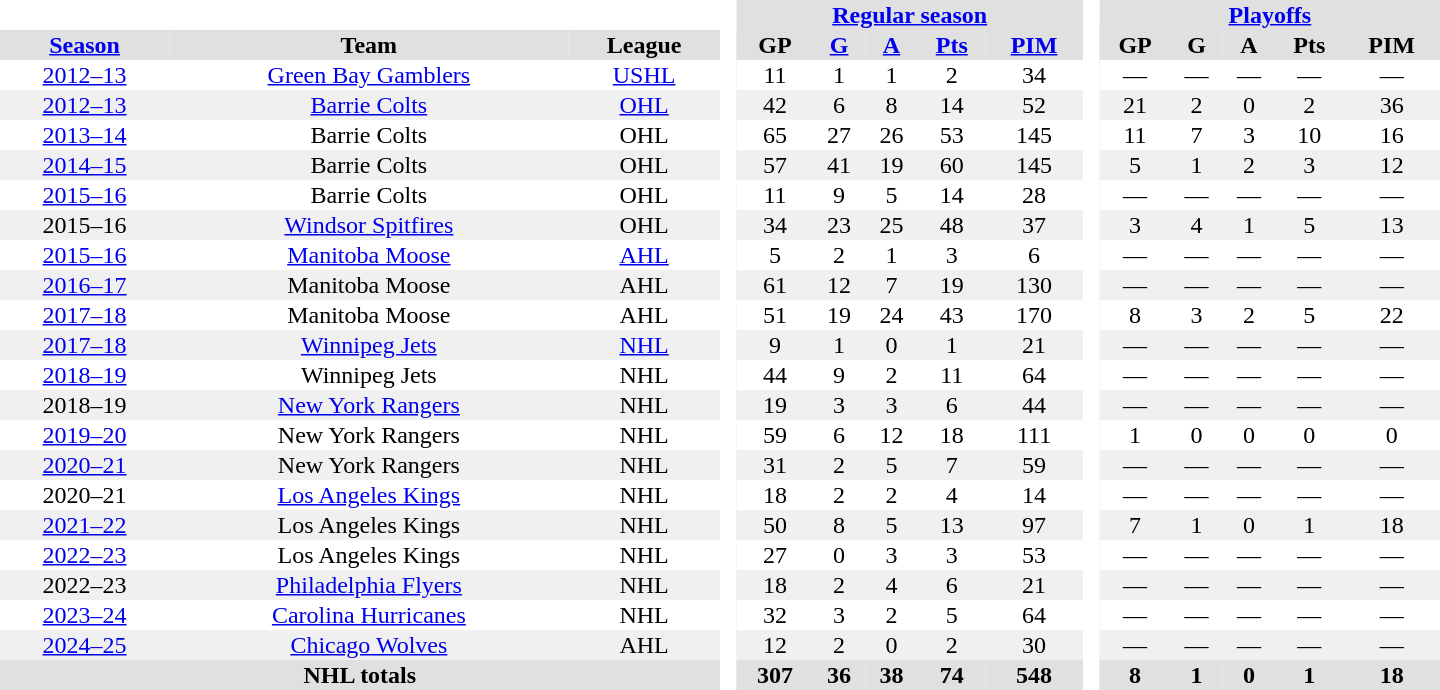<table border="0" cellpadding="1" cellspacing="0" style="text-align:center; width:60em;">
<tr bgcolor="#e0e0e0">
<th colspan="3" bgcolor="#ffffff"> </th>
<th rowspan="99" bgcolor="#ffffff"> </th>
<th colspan="5"><a href='#'>Regular season</a></th>
<th rowspan="99" bgcolor="#ffffff"> </th>
<th colspan="5"><a href='#'>Playoffs</a></th>
</tr>
<tr bgcolor="#e0e0e0">
<th><a href='#'>Season</a></th>
<th>Team</th>
<th>League</th>
<th>GP</th>
<th><a href='#'>G</a></th>
<th><a href='#'>A</a></th>
<th><a href='#'>Pts</a></th>
<th><a href='#'>PIM</a></th>
<th>GP</th>
<th>G</th>
<th>A</th>
<th>Pts</th>
<th>PIM</th>
</tr>
<tr>
<td><a href='#'>2012–13</a></td>
<td><a href='#'>Green Bay Gamblers</a></td>
<td><a href='#'>USHL</a></td>
<td>11</td>
<td>1</td>
<td>1</td>
<td>2</td>
<td>34</td>
<td>—</td>
<td>—</td>
<td>—</td>
<td>—</td>
<td>—</td>
</tr>
<tr bgcolor="#f0f0f0">
<td><a href='#'>2012–13</a></td>
<td><a href='#'>Barrie Colts</a></td>
<td><a href='#'>OHL</a></td>
<td>42</td>
<td>6</td>
<td>8</td>
<td>14</td>
<td>52</td>
<td>21</td>
<td>2</td>
<td>0</td>
<td>2</td>
<td>36</td>
</tr>
<tr>
<td><a href='#'>2013–14</a></td>
<td>Barrie Colts</td>
<td>OHL</td>
<td>65</td>
<td>27</td>
<td>26</td>
<td>53</td>
<td>145</td>
<td>11</td>
<td>7</td>
<td>3</td>
<td>10</td>
<td>16</td>
</tr>
<tr bgcolor="#f0f0f0">
<td><a href='#'>2014–15</a></td>
<td>Barrie Colts</td>
<td>OHL</td>
<td>57</td>
<td>41</td>
<td>19</td>
<td>60</td>
<td>145</td>
<td>5</td>
<td>1</td>
<td>2</td>
<td>3</td>
<td>12</td>
</tr>
<tr>
<td><a href='#'>2015–16</a></td>
<td>Barrie Colts</td>
<td>OHL</td>
<td>11</td>
<td>9</td>
<td>5</td>
<td>14</td>
<td>28</td>
<td>—</td>
<td>—</td>
<td>—</td>
<td>—</td>
<td>—</td>
</tr>
<tr bgcolor="#f0f0f0">
<td>2015–16</td>
<td><a href='#'>Windsor Spitfires</a></td>
<td>OHL</td>
<td>34</td>
<td>23</td>
<td>25</td>
<td>48</td>
<td>37</td>
<td>3</td>
<td>4</td>
<td>1</td>
<td>5</td>
<td>13</td>
</tr>
<tr>
<td><a href='#'>2015–16</a></td>
<td><a href='#'>Manitoba Moose</a></td>
<td><a href='#'>AHL</a></td>
<td>5</td>
<td>2</td>
<td>1</td>
<td>3</td>
<td>6</td>
<td>—</td>
<td>—</td>
<td>—</td>
<td>—</td>
<td>—</td>
</tr>
<tr bgcolor="#f0f0f0">
<td><a href='#'>2016–17</a></td>
<td>Manitoba Moose</td>
<td>AHL</td>
<td>61</td>
<td>12</td>
<td>7</td>
<td>19</td>
<td>130</td>
<td>—</td>
<td>—</td>
<td>—</td>
<td>—</td>
<td>—</td>
</tr>
<tr>
<td><a href='#'>2017–18</a></td>
<td>Manitoba Moose</td>
<td>AHL</td>
<td>51</td>
<td>19</td>
<td>24</td>
<td>43</td>
<td>170</td>
<td>8</td>
<td>3</td>
<td>2</td>
<td>5</td>
<td>22</td>
</tr>
<tr bgcolor="#f0f0f0">
<td><a href='#'>2017–18</a></td>
<td><a href='#'>Winnipeg Jets</a></td>
<td><a href='#'>NHL</a></td>
<td>9</td>
<td>1</td>
<td>0</td>
<td>1</td>
<td>21</td>
<td>—</td>
<td>—</td>
<td>—</td>
<td>—</td>
<td>—</td>
</tr>
<tr>
<td><a href='#'>2018–19</a></td>
<td>Winnipeg Jets</td>
<td>NHL</td>
<td>44</td>
<td>9</td>
<td>2</td>
<td>11</td>
<td>64</td>
<td>—</td>
<td>—</td>
<td>—</td>
<td>—</td>
<td>—</td>
</tr>
<tr bgcolor="#f0f0f0">
<td>2018–19</td>
<td><a href='#'>New York Rangers</a></td>
<td>NHL</td>
<td>19</td>
<td>3</td>
<td>3</td>
<td>6</td>
<td>44</td>
<td>—</td>
<td>—</td>
<td>—</td>
<td>—</td>
<td>—</td>
</tr>
<tr>
<td><a href='#'>2019–20</a></td>
<td>New York Rangers</td>
<td>NHL</td>
<td>59</td>
<td>6</td>
<td>12</td>
<td>18</td>
<td>111</td>
<td>1</td>
<td>0</td>
<td>0</td>
<td>0</td>
<td>0</td>
</tr>
<tr bgcolor="#f0f0f0">
<td><a href='#'>2020–21</a></td>
<td>New York Rangers</td>
<td>NHL</td>
<td>31</td>
<td>2</td>
<td>5</td>
<td>7</td>
<td>59</td>
<td>—</td>
<td>—</td>
<td>—</td>
<td>—</td>
<td>—</td>
</tr>
<tr>
<td>2020–21</td>
<td><a href='#'>Los Angeles Kings</a></td>
<td>NHL</td>
<td>18</td>
<td>2</td>
<td>2</td>
<td>4</td>
<td>14</td>
<td>—</td>
<td>—</td>
<td>—</td>
<td>—</td>
<td>—</td>
</tr>
<tr bgcolor="#f0f0f0">
<td><a href='#'>2021–22</a></td>
<td>Los Angeles Kings</td>
<td>NHL</td>
<td>50</td>
<td>8</td>
<td>5</td>
<td>13</td>
<td>97</td>
<td>7</td>
<td>1</td>
<td>0</td>
<td>1</td>
<td>18</td>
</tr>
<tr>
<td><a href='#'>2022–23</a></td>
<td>Los Angeles Kings</td>
<td>NHL</td>
<td>27</td>
<td>0</td>
<td>3</td>
<td>3</td>
<td>53</td>
<td>—</td>
<td>—</td>
<td>—</td>
<td>—</td>
<td>—</td>
</tr>
<tr bgcolor="#f0f0f0">
<td>2022–23</td>
<td><a href='#'>Philadelphia Flyers</a></td>
<td>NHL</td>
<td>18</td>
<td>2</td>
<td>4</td>
<td>6</td>
<td>21</td>
<td>—</td>
<td>—</td>
<td>—</td>
<td>—</td>
<td>—</td>
</tr>
<tr>
<td><a href='#'>2023–24</a></td>
<td><a href='#'>Carolina Hurricanes</a></td>
<td>NHL</td>
<td>32</td>
<td>3</td>
<td>2</td>
<td>5</td>
<td>64</td>
<td>—</td>
<td>—</td>
<td>—</td>
<td>—</td>
<td>—</td>
</tr>
<tr bgcolor="#f0f0f0">
<td><a href='#'>2024–25</a></td>
<td><a href='#'>Chicago Wolves</a></td>
<td>AHL</td>
<td>12</td>
<td>2</td>
<td>0</td>
<td>2</td>
<td>30</td>
<td>—</td>
<td>—</td>
<td>—</td>
<td>—</td>
<td>—</td>
</tr>
<tr bgcolor="#e0e0e0">
<th colspan="3">NHL totals</th>
<th>307</th>
<th>36</th>
<th>38</th>
<th>74</th>
<th>548</th>
<th>8</th>
<th>1</th>
<th>0</th>
<th>1</th>
<th>18</th>
</tr>
</table>
